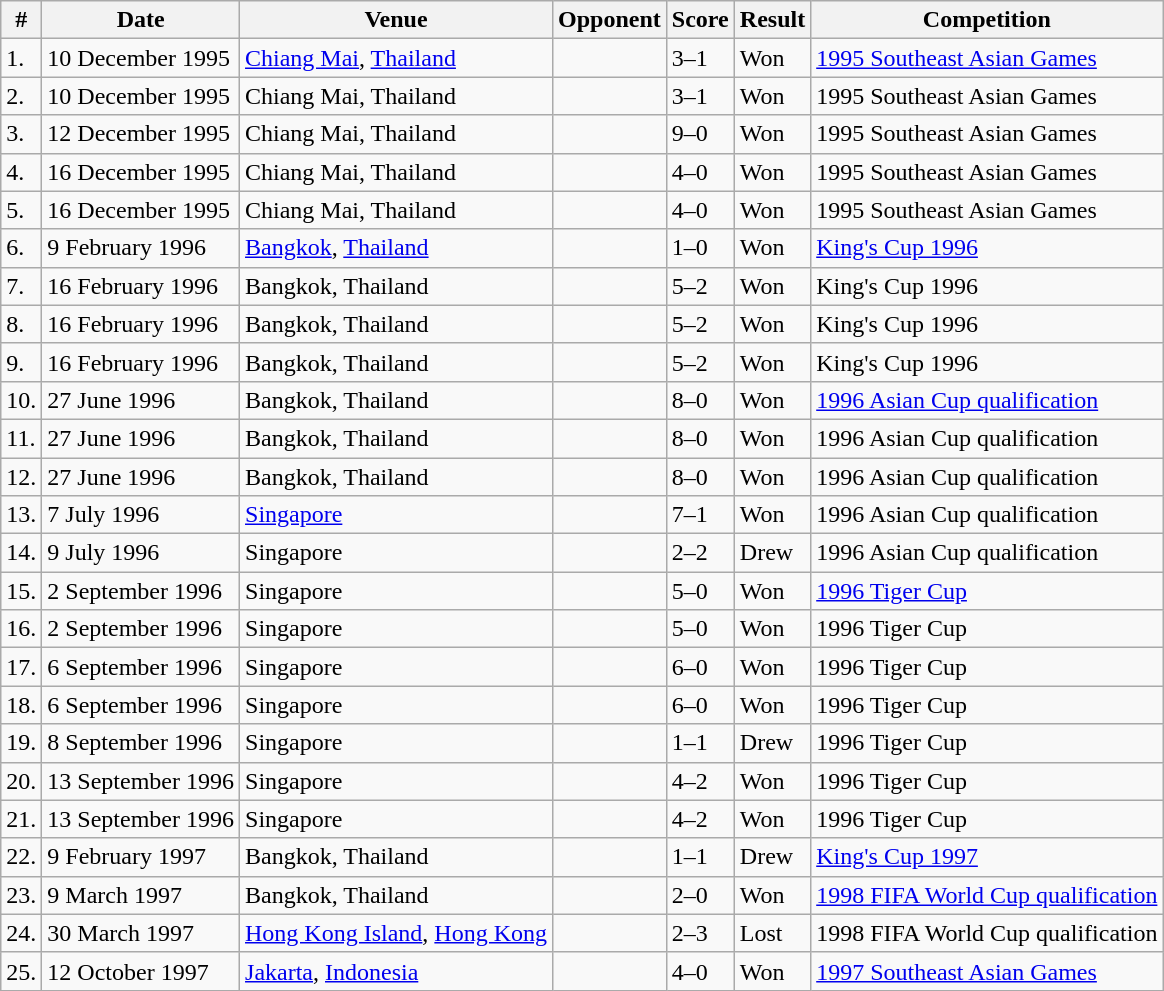<table class="wikitable">
<tr>
<th>#</th>
<th>Date</th>
<th>Venue</th>
<th>Opponent</th>
<th>Score</th>
<th>Result</th>
<th>Competition</th>
</tr>
<tr>
<td>1.</td>
<td>10 December 1995</td>
<td><a href='#'>Chiang Mai</a>, <a href='#'>Thailand</a></td>
<td></td>
<td>3–1</td>
<td>Won</td>
<td><a href='#'>1995 Southeast Asian Games</a></td>
</tr>
<tr>
<td>2.</td>
<td>10 December 1995</td>
<td>Chiang Mai, Thailand</td>
<td></td>
<td>3–1</td>
<td>Won</td>
<td>1995 Southeast Asian Games</td>
</tr>
<tr>
<td>3.</td>
<td>12 December 1995</td>
<td>Chiang Mai, Thailand</td>
<td></td>
<td>9–0</td>
<td>Won</td>
<td>1995 Southeast Asian Games</td>
</tr>
<tr>
<td>4.</td>
<td>16 December 1995</td>
<td>Chiang Mai, Thailand</td>
<td></td>
<td>4–0</td>
<td>Won</td>
<td>1995 Southeast Asian Games</td>
</tr>
<tr>
<td>5.</td>
<td>16 December 1995</td>
<td>Chiang Mai, Thailand</td>
<td></td>
<td>4–0</td>
<td>Won</td>
<td>1995 Southeast Asian Games</td>
</tr>
<tr>
<td>6.</td>
<td>9 February 1996</td>
<td><a href='#'>Bangkok</a>, <a href='#'>Thailand</a></td>
<td></td>
<td>1–0</td>
<td>Won</td>
<td><a href='#'>King's Cup 1996</a></td>
</tr>
<tr>
<td>7.</td>
<td>16 February 1996</td>
<td>Bangkok, Thailand</td>
<td></td>
<td>5–2</td>
<td>Won</td>
<td>King's Cup 1996</td>
</tr>
<tr>
<td>8.</td>
<td>16 February 1996</td>
<td>Bangkok, Thailand</td>
<td></td>
<td>5–2</td>
<td>Won</td>
<td>King's Cup 1996</td>
</tr>
<tr>
<td>9.</td>
<td>16 February 1996</td>
<td>Bangkok, Thailand</td>
<td></td>
<td>5–2</td>
<td>Won</td>
<td>King's Cup 1996</td>
</tr>
<tr>
<td>10.</td>
<td>27 June 1996</td>
<td>Bangkok, Thailand</td>
<td></td>
<td>8–0</td>
<td>Won</td>
<td><a href='#'>1996 Asian Cup qualification</a></td>
</tr>
<tr>
<td>11.</td>
<td>27 June 1996</td>
<td>Bangkok, Thailand</td>
<td></td>
<td>8–0</td>
<td>Won</td>
<td>1996 Asian Cup qualification</td>
</tr>
<tr>
<td>12.</td>
<td>27 June 1996</td>
<td>Bangkok, Thailand</td>
<td></td>
<td>8–0</td>
<td>Won</td>
<td>1996 Asian Cup qualification</td>
</tr>
<tr>
<td>13.</td>
<td>7 July 1996</td>
<td><a href='#'>Singapore</a></td>
<td></td>
<td>7–1</td>
<td>Won</td>
<td>1996 Asian Cup qualification</td>
</tr>
<tr>
<td>14.</td>
<td>9 July 1996</td>
<td>Singapore</td>
<td></td>
<td>2–2</td>
<td>Drew</td>
<td>1996 Asian Cup qualification</td>
</tr>
<tr>
<td>15.</td>
<td>2 September 1996</td>
<td>Singapore</td>
<td></td>
<td>5–0</td>
<td>Won</td>
<td><a href='#'>1996 Tiger Cup</a></td>
</tr>
<tr>
<td>16.</td>
<td>2 September 1996</td>
<td>Singapore</td>
<td></td>
<td>5–0</td>
<td>Won</td>
<td>1996 Tiger Cup</td>
</tr>
<tr>
<td>17.</td>
<td>6 September 1996</td>
<td>Singapore</td>
<td></td>
<td>6–0</td>
<td>Won</td>
<td>1996 Tiger Cup</td>
</tr>
<tr>
<td>18.</td>
<td>6 September 1996</td>
<td>Singapore</td>
<td></td>
<td>6–0</td>
<td>Won</td>
<td>1996 Tiger Cup</td>
</tr>
<tr>
<td>19.</td>
<td>8 September 1996</td>
<td>Singapore</td>
<td></td>
<td>1–1</td>
<td>Drew</td>
<td>1996 Tiger Cup</td>
</tr>
<tr>
<td>20.</td>
<td>13 September 1996</td>
<td>Singapore</td>
<td></td>
<td>4–2</td>
<td>Won</td>
<td>1996 Tiger Cup</td>
</tr>
<tr>
<td>21.</td>
<td>13 September 1996</td>
<td>Singapore</td>
<td></td>
<td>4–2</td>
<td>Won</td>
<td>1996 Tiger Cup</td>
</tr>
<tr>
<td>22.</td>
<td>9 February 1997</td>
<td>Bangkok, Thailand</td>
<td></td>
<td>1–1</td>
<td>Drew</td>
<td><a href='#'>King's Cup 1997</a></td>
</tr>
<tr>
<td>23.</td>
<td>9 March 1997</td>
<td>Bangkok, Thailand</td>
<td></td>
<td>2–0</td>
<td>Won</td>
<td><a href='#'>1998 FIFA World Cup qualification</a></td>
</tr>
<tr>
<td>24.</td>
<td>30 March 1997</td>
<td><a href='#'>Hong Kong Island</a>, <a href='#'>Hong Kong</a></td>
<td></td>
<td>2–3</td>
<td>Lost</td>
<td>1998 FIFA World Cup qualification</td>
</tr>
<tr>
<td>25.</td>
<td>12 October 1997</td>
<td><a href='#'>Jakarta</a>, <a href='#'>Indonesia</a></td>
<td></td>
<td>4–0</td>
<td>Won</td>
<td><a href='#'>1997 Southeast Asian Games</a></td>
</tr>
</table>
